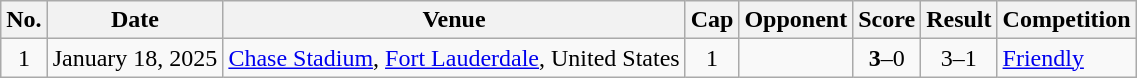<table class="wikitable sortable">
<tr>
<th>No.</th>
<th>Date</th>
<th>Venue</th>
<th>Cap</th>
<th>Opponent</th>
<th>Score</th>
<th>Result</th>
<th>Competition</th>
</tr>
<tr>
<td align="center">1</td>
<td>January 18, 2025</td>
<td><a href='#'>Chase Stadium</a>, <a href='#'>Fort Lauderdale</a>, United States</td>
<td align="center">1</td>
<td></td>
<td align="center"><strong>3</strong>–0</td>
<td align="center">3–1</td>
<td><a href='#'>Friendly</a></td>
</tr>
</table>
